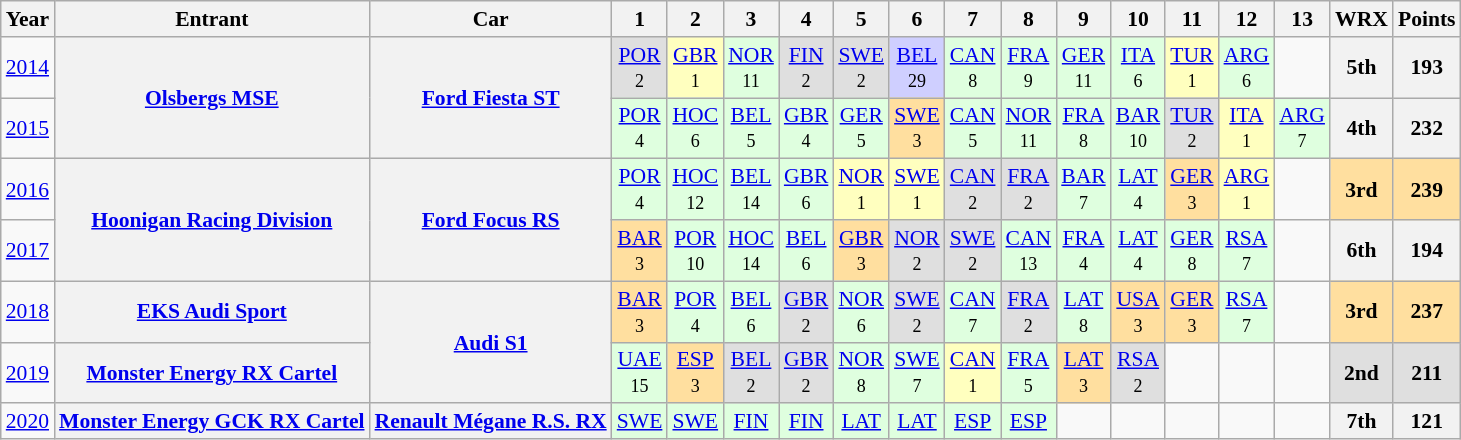<table class="wikitable" border="1" style="text-align:center; font-size:90%;">
<tr valign="top">
<th>Year</th>
<th>Entrant</th>
<th>Car</th>
<th>1</th>
<th>2</th>
<th>3</th>
<th>4</th>
<th>5</th>
<th>6</th>
<th>7</th>
<th>8</th>
<th>9</th>
<th>10</th>
<th>11</th>
<th>12</th>
<th>13</th>
<th>WRX</th>
<th>Points</th>
</tr>
<tr>
<td><a href='#'>2014</a></td>
<th rowspan=2><a href='#'>Olsbergs MSE</a></th>
<th rowspan=2><a href='#'>Ford Fiesta ST</a></th>
<td style="background:#DFDFDF;"><a href='#'>POR</a><br><small>2</small></td>
<td style="background:#FFFFBF;"><a href='#'>GBR</a><br><small>1</small></td>
<td style="background:#DFFFDF;"><a href='#'>NOR</a><br><small>11</small></td>
<td style="background:#DFDFDF;"><a href='#'>FIN</a><br><small>2</small></td>
<td style="background:#DFDFDF;"><a href='#'>SWE</a><br><small>2</small></td>
<td style="background:#CFCFFF;"><a href='#'>BEL</a><br><small>29</small></td>
<td style="background:#DFFFDF;"><a href='#'>CAN</a><br><small>8</small></td>
<td style="background:#DFFFDF;"><a href='#'>FRA</a><br><small>9</small></td>
<td style="background:#DFFFDF;"><a href='#'>GER</a><br><small>11</small></td>
<td style="background:#DFFFDF;"><a href='#'>ITA</a><br><small>6</small></td>
<td style="background:#FFFFBF;"><a href='#'>TUR</a><br><small>1</small></td>
<td style="background:#DFFFDF;"><a href='#'>ARG</a><br><small>6</small></td>
<td></td>
<th>5th</th>
<th>193</th>
</tr>
<tr>
<td><a href='#'>2015</a></td>
<td style="background:#DFFFDF;"><a href='#'>POR</a><br><small>4</small></td>
<td style="background:#DFFFDF;"><a href='#'>HOC</a><br><small>6</small></td>
<td style="background:#DFFFDF;"><a href='#'>BEL</a><br><small>5</small></td>
<td style="background:#DFFFDF;"><a href='#'>GBR</a><br><small>4</small></td>
<td style="background:#DFFFDF;"><a href='#'>GER</a><br><small>5</small></td>
<td style="background:#FFDF9F;"><a href='#'>SWE</a><br><small>3</small></td>
<td style="background:#DFFFDF;"><a href='#'>CAN</a><br><small>5</small></td>
<td style="background:#DFFFDF;"><a href='#'>NOR</a><br><small>11</small></td>
<td style="background:#DFFFDF;"><a href='#'>FRA</a><br><small>8</small></td>
<td style="background:#DFFFDF;"><a href='#'>BAR</a><br><small>10</small></td>
<td style="background:#DFDFDF;"><a href='#'>TUR</a><br><small>2</small></td>
<td style="background:#FFFFBF;"><a href='#'>ITA</a><br><small>1</small></td>
<td style="background:#DFFFDF;"><a href='#'>ARG</a><br><small>7</small></td>
<th>4th</th>
<th>232</th>
</tr>
<tr>
<td><a href='#'>2016</a></td>
<th rowspan=2><a href='#'>Hoonigan Racing Division</a></th>
<th rowspan=2><a href='#'>Ford Focus RS</a></th>
<td style="background:#DFFFDF;"><a href='#'>POR</a><br><small>4</small></td>
<td style="background:#DFFFDF;"><a href='#'>HOC</a><br><small>12</small></td>
<td style="background:#DFFFDF;"><a href='#'>BEL</a><br><small>14</small></td>
<td style="background:#DFFFDF;"><a href='#'>GBR</a><br><small>6</small></td>
<td style="background:#FFFFBF;"><a href='#'>NOR</a><br><small>1</small></td>
<td style="background:#FFFFBF;"><a href='#'>SWE</a><br><small>1</small></td>
<td style="background:#DFDFDF;"><a href='#'>CAN</a><br><small>2</small></td>
<td style="background:#DFDFDF;"><a href='#'>FRA</a><br><small>2</small></td>
<td style="background:#DFFFDF;"><a href='#'>BAR</a><br><small>7</small></td>
<td style="background:#DFFFDF;"><a href='#'>LAT</a><br><small>4</small></td>
<td style="background:#FFDF9F;"><a href='#'>GER</a><br><small>3</small></td>
<td style="background:#FFFFBF;"><a href='#'>ARG</a><br><small>1</small></td>
<td></td>
<th style="background:#FFDF9F;">3rd</th>
<th style="background:#FFDF9F;">239</th>
</tr>
<tr>
<td><a href='#'>2017</a></td>
<td style="background:#FFDF9F;"><a href='#'>BAR</a><br><small>3</small></td>
<td style="background:#DFFFDF;"><a href='#'>POR</a><br><small>10</small></td>
<td style="background:#DFFFDF;"><a href='#'>HOC</a><br><small>14</small></td>
<td style="background:#DFFFDF;"><a href='#'>BEL</a><br><small>6</small></td>
<td style="background:#FFDF9F;"><a href='#'>GBR</a><br><small>3</small></td>
<td style="background:#DFDFDF;"><a href='#'>NOR</a><br><small>2</small></td>
<td style="background:#DFDFDF;"><a href='#'>SWE</a><br><small>2</small></td>
<td style="background:#DFFFDF;"><a href='#'>CAN</a><br><small>13</small></td>
<td style="background:#DFFFDF;"><a href='#'>FRA</a><br><small>4</small></td>
<td style="background:#DFFFDF;"><a href='#'>LAT</a><br><small>4</small></td>
<td style="background:#DFFFDF;"><a href='#'>GER</a><br><small>8</small></td>
<td style="background:#DFFFDF;"><a href='#'>RSA</a><br><small>7</small></td>
<td></td>
<th>6th</th>
<th>194</th>
</tr>
<tr>
<td><a href='#'>2018</a></td>
<th><a href='#'>EKS Audi Sport</a></th>
<th rowspan=2><a href='#'>Audi S1</a></th>
<td style="background:#FFDF9F;"><a href='#'>BAR</a><br><small>3</small></td>
<td style="background:#DFFFDF;"><a href='#'>POR</a><br><small>4</small></td>
<td style="background:#DFFFDF;"><a href='#'>BEL</a><br><small>6</small></td>
<td style="background:#DFDFDF;"><a href='#'>GBR</a><br><small>2</small></td>
<td style="background:#DFFFDF;"><a href='#'>NOR</a><br><small>6</small></td>
<td style="background:#DFDFDF;"><a href='#'>SWE</a><br><small>2</small></td>
<td style="background:#DFFFDF;"><a href='#'>CAN</a><br><small>7</small></td>
<td style="background:#DFDFDF;"><a href='#'>FRA</a><br><small>2</small></td>
<td style="background:#DFFFDF;"><a href='#'>LAT</a><br><small>8</small></td>
<td style="background:#FFDF9F;"><a href='#'>USA</a><br><small>3</small></td>
<td style="background:#FFDF9F;"><a href='#'>GER</a><br><small>3</small></td>
<td style="background:#DFFFDF;"><a href='#'>RSA</a><br><small>7</small></td>
<td></td>
<th style="background:#FFDF9F;">3rd</th>
<th style="background:#FFDF9F;">237</th>
</tr>
<tr>
<td><a href='#'>2019</a></td>
<th><a href='#'>Monster Energy RX Cartel</a></th>
<td style="background:#DFFFDF;"><a href='#'>UAE</a><br><small>15</small></td>
<td style="background:#FFDF9F;"><a href='#'>ESP</a><br><small>3</small></td>
<td style="background:#DFDFDF;"><a href='#'>BEL</a><br><small>2</small></td>
<td style="background:#DFDFDF;"><a href='#'>GBR</a><br><small>2</small></td>
<td style="background:#DFFFDF;"><a href='#'>NOR</a><br><small>8</small></td>
<td style="background:#DFFFDF;"><a href='#'>SWE</a><br><small>7</small></td>
<td style="background:#FFFFBF;"><a href='#'>CAN</a><br><small>1</small></td>
<td style="background:#DFFFDF;"><a href='#'>FRA</a><br><small>5</small></td>
<td style="background:#FFDF9F;"><a href='#'>LAT</a><br><small>3</small></td>
<td style="background:#DFDFDF;"><a href='#'>RSA</a><br><small>2</small></td>
<td></td>
<td></td>
<td></td>
<th style="background:#DFDFDF;">2nd</th>
<th style="background:#DFDFDF;">211</th>
</tr>
<tr>
<td><a href='#'>2020</a></td>
<th><a href='#'>Monster Energy GCK RX Cartel</a></th>
<th><a href='#'>Renault Mégane R.S. RX</a></th>
<td style="background:#DFFFDF;"><a href='#'>SWE</a><br></td>
<td style="background:#DFFFDF;"><a href='#'>SWE</a><br></td>
<td style="background:#DFFFDF;"><a href='#'>FIN</a><br></td>
<td style="background:#DFFFDF;"><a href='#'>FIN</a><br></td>
<td style="background:#DFFFDF;"><a href='#'>LAT</a><br></td>
<td style="background:#DFFFDF;"><a href='#'>LAT</a><br></td>
<td style="background:#DFFFDF;"><a href='#'>ESP</a><br></td>
<td style="background:#DFFFDF;"><a href='#'>ESP</a><br></td>
<td></td>
<td></td>
<td></td>
<td></td>
<td></td>
<th>7th</th>
<th>121</th>
</tr>
</table>
